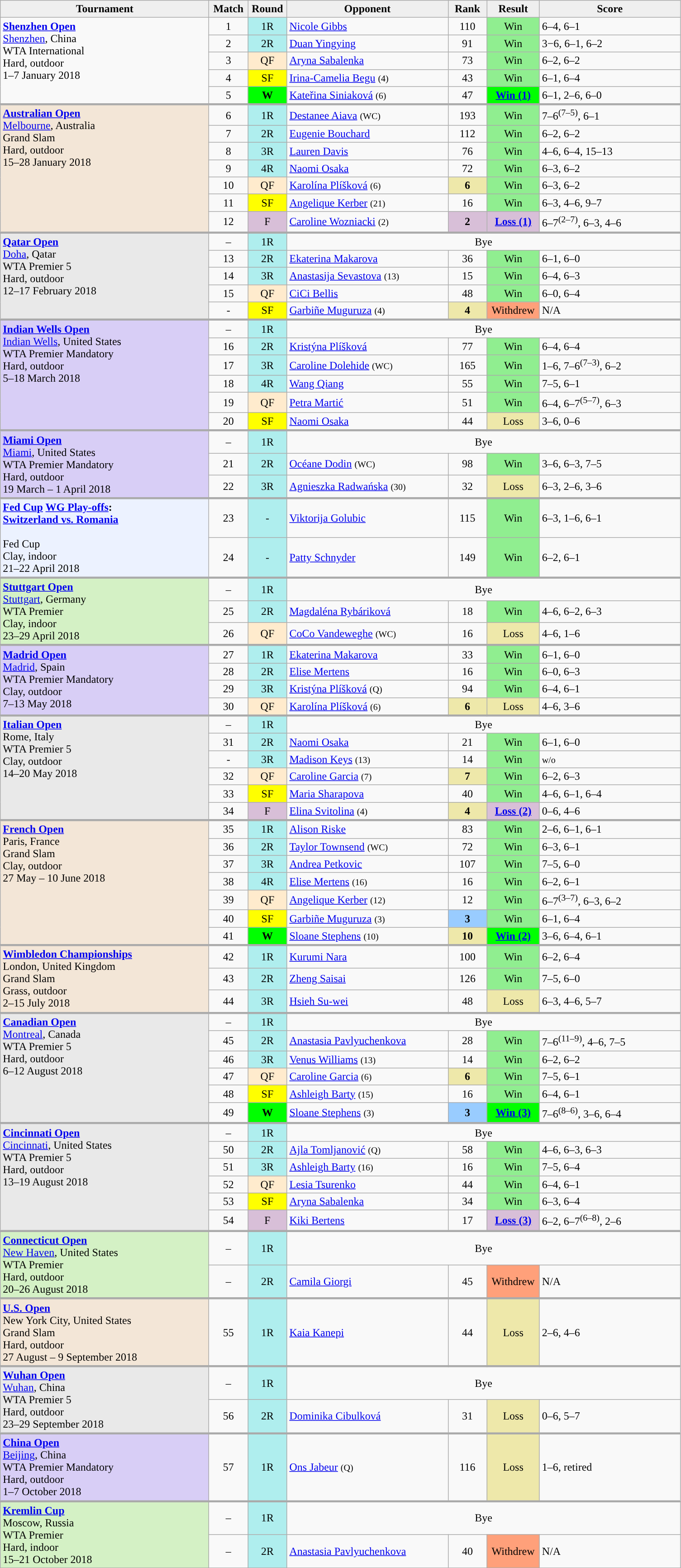<table class="wikitable">
<tr style="background:#efefef;font-weight:bold;text-align:center">
<td style="width:300px;">Tournament</td>
<td style="width:50px;">Match</td>
<td style="width:50px;">Round</td>
<td style="width:230px;">Opponent</td>
<td style="width:50px;">Rank</td>
<td style="width:70px;">Result</td>
<td style="width:200px;">Score</td>
</tr>
<tr>
<td rowspan="5" style="text-align:left; vertical-align:top;"><strong><a href='#'>Shenzhen Open</a></strong><br><a href='#'>Shenzhen</a>, China<br>WTA International<br>Hard, outdoor<br>1–7 January 2018</td>
<td style="text-align:center">1</td>
<td style="text-align:center; background:#afeeee">1R</td>
<td> <a href='#'>Nicole Gibbs</a></td>
<td style="text-align:center">110</td>
<td style="text-align:center; background:lightgreen">Win</td>
<td>6–4, 6–1</td>
</tr>
<tr>
<td style="text-align:center">2</td>
<td style="text-align:center; background:#afeeee">2R</td>
<td> <a href='#'>Duan Yingying</a></td>
<td style="text-align:center">91</td>
<td style="text-align:center; background:lightgreen">Win</td>
<td>3−6, 6–1, 6–2</td>
</tr>
<tr>
<td style="text-align:center">3</td>
<td style="text-align:center; background:#ffebcd">QF</td>
<td> <a href='#'>Aryna Sabalenka</a></td>
<td style="text-align:center">73</td>
<td style="text-align:center; background:lightgreen">Win</td>
<td>6–2, 6–2</td>
</tr>
<tr>
<td style="text-align:center">4</td>
<td style="text-align:center; background:yellow">SF</td>
<td> <a href='#'>Irina-Camelia Begu</a> <small>(4)</small></td>
<td style="text-align:center">43</td>
<td style="text-align:center; background:lightgreen">Win</td>
<td>6–1, 6–4</td>
</tr>
<tr>
<td style="text-align:center">5</td>
<td style="text-align:center; background:lime"><strong>W</strong></td>
<td> <a href='#'>Kateřina Siniaková</a> <small>(6)</small></td>
<td style="text-align:center">47</td>
<td style="text-align:center; background:lime"><strong><a href='#'>Win (1)</a></strong></td>
<td>6–1, 2–6, 6–0</td>
</tr>
<tr style="border-top:3px solid #aaaaaa">
<td rowspan="7" style="background:#f3e6d7; text-align:left; vertical-align:top"><strong><a href='#'>Australian Open</a></strong><br> <a href='#'>Melbourne</a>, Australia<br>Grand Slam<br>Hard, outdoor<br>15–28 January 2018</td>
<td style="text-align:center">6</td>
<td style="text-align:center; background:#afeeee">1R</td>
<td> <a href='#'>Destanee Aiava</a> <small>(WC)</small></td>
<td style="text-align:center">193</td>
<td style="text-align:center; background:lightgreen">Win</td>
<td>7–6<sup>(7–5)</sup>, 6–1</td>
</tr>
<tr>
<td style="text-align:center">7</td>
<td style="text-align:center; background:#afeeee">2R</td>
<td> <a href='#'>Eugenie Bouchard</a></td>
<td style="text-align:center">112</td>
<td style="text-align:center; background:lightgreen">Win</td>
<td>6–2, 6–2</td>
</tr>
<tr>
<td style="text-align:center">8</td>
<td style="text-align:center; background:#afeeee">3R</td>
<td> <a href='#'>Lauren Davis</a></td>
<td style="text-align:center">76</td>
<td style="text-align:center; background:lightgreen">Win</td>
<td>4–6, 6–4, 15–13</td>
</tr>
<tr>
<td style="text-align:center">9</td>
<td style="text-align:center; background:#afeeee">4R</td>
<td> <a href='#'>Naomi Osaka</a></td>
<td style="text-align:center">72</td>
<td style="text-align:center; background:lightgreen">Win</td>
<td>6–3, 6–2</td>
</tr>
<tr>
<td style="text-align:center">10</td>
<td style="text-align:center; background:#ffebcd">QF</td>
<td> <a href='#'>Karolína Plíšková</a> <small>(6)</small></td>
<td style="text-align:center; background:#EEE8AA"><strong>6</strong></td>
<td style="text-align:center; background:lightgreen">Win</td>
<td>6–3, 6–2</td>
</tr>
<tr>
<td style="text-align:center">11</td>
<td style="text-align:center; background:yellow">SF</td>
<td> <a href='#'>Angelique Kerber</a> <small>(21)</small></td>
<td style="text-align:center">16</td>
<td style="text-align:center; background:lightgreen">Win</td>
<td>6–3, 4–6, 9–7</td>
</tr>
<tr>
<td style="text-align:center">12</td>
<td style="text-align:center; background:thistle">F</td>
<td> <a href='#'>Caroline Wozniacki</a> <small>(2)</small></td>
<td style="text-align:center; background:thistle"><strong>2</strong></td>
<td style="text-align:center; background:thistle"><strong><a href='#'>Loss (1)</a></strong></td>
<td>6–7<sup>(2–7)</sup>, 6–3, 4–6</td>
</tr>
<tr style="border-top:3px solid #aaaaaa">
<td rowspan="5" style="background:#E9E9E9; text-align:left; vertical-align:top"><strong><a href='#'>Qatar Open</a></strong><br> <a href='#'>Doha</a>, Qatar<br>WTA Premier 5<br>Hard, outdoor<br>12–17 February 2018</td>
<td style="text-align:center">–</td>
<td style="text-align:center; background:#afeeee;">1R</td>
<td colspan="4" style="text-align:center;">Bye</td>
</tr>
<tr>
<td style="text-align:center">13</td>
<td style="text-align:center; background:#afeeee;">2R</td>
<td> <a href='#'>Ekaterina Makarova</a></td>
<td style="text-align:center">36</td>
<td style="text-align:center; background:lightgreen">Win</td>
<td>6–1, 6–0</td>
</tr>
<tr>
<td style="text-align:center">14</td>
<td style="text-align:center; background:#afeeee;">3R</td>
<td> <a href='#'>Anastasija Sevastova</a> <small>(13)</small></td>
<td style="text-align:center">15</td>
<td style="text-align:center; background:lightgreen">Win</td>
<td>6–4, 6–3</td>
</tr>
<tr>
<td style="text-align:center">15</td>
<td style="text-align:center; background:#ffebcd">QF</td>
<td> <a href='#'>CiCi Bellis</a></td>
<td style="text-align:center">48</td>
<td style="text-align:center; background:lightgreen">Win</td>
<td>6–0, 6–4</td>
</tr>
<tr>
<td style="text-align:center">-</td>
<td style="text-align:center; background:yellow">SF</td>
<td> <a href='#'>Garbiñe Muguruza</a> <small>(4)</small></td>
<td style="text-align:center; background:#EEE8AA"><strong>4</strong></td>
<td style="text-align:center; background:#FFA07A">Withdrew</td>
<td>N/A</td>
</tr>
<tr style="border-top:3px solid #aaaaaa">
<td rowspan="6" style="background:#d8cef6; text-align:left; vertical-align:top"><strong><a href='#'>Indian Wells Open</a></strong><br> <a href='#'>Indian Wells</a>, United States<br>WTA Premier Mandatory<br>Hard, outdoor<br>5–18 March 2018</td>
<td style="text-align:center">–</td>
<td style="text-align:center; background:#afeeee;">1R</td>
<td colspan="4" style="text-align:center;">Bye</td>
</tr>
<tr>
<td style="text-align:center">16</td>
<td style="text-align:center; background:#afeeee;">2R</td>
<td> <a href='#'>Kristýna Plíšková</a></td>
<td style="text-align:center">77</td>
<td style="text-align:center; background:lightgreen">Win</td>
<td>6–4, 6–4</td>
</tr>
<tr>
<td style="text-align:center">17</td>
<td style="text-align:center; background:#afeeee;">3R</td>
<td> <a href='#'>Caroline Dolehide</a> <small>(WC)</small></td>
<td style="text-align:center">165</td>
<td style="text-align:center; background:lightgreen">Win</td>
<td>1–6, 7–6<sup>(7–3)</sup>, 6–2</td>
</tr>
<tr>
<td style="text-align:center">18</td>
<td style="text-align:center; background:#afeeee;">4R</td>
<td> <a href='#'>Wang Qiang</a></td>
<td style="text-align:center">55</td>
<td style="text-align:center; background:lightgreen">Win</td>
<td>7–5, 6–1</td>
</tr>
<tr>
<td style="text-align:center">19</td>
<td style="text-align:center; background:#ffebcd">QF</td>
<td> <a href='#'>Petra Martić</a></td>
<td style="text-align:center">51</td>
<td style="text-align:center; background:lightgreen">Win</td>
<td>6–4, 6–7<sup>(5–7)</sup>, 6–3</td>
</tr>
<tr>
<td style="text-align:center">20</td>
<td style="text-align:center; background:yellow">SF</td>
<td> <a href='#'>Naomi Osaka</a></td>
<td style="text-align:center">44</td>
<td style="text-align:center; background:#eee8AA">Loss</td>
<td>3–6, 0–6</td>
</tr>
<tr style="border-top:3px solid #aaaaaa">
<td rowspan="3" style="background:#d8cef6; text-align:left; vertical-align:top"><strong><a href='#'>Miami Open</a></strong><br> <a href='#'>Miami</a>, United States<br>WTA Premier Mandatory<br>Hard, outdoor<br>19 March – 1 April 2018</td>
<td style="text-align:center">–</td>
<td style="text-align:center; background:#afeeee;">1R</td>
<td colspan="4" style="text-align:center;">Bye</td>
</tr>
<tr>
<td style="text-align:center">21</td>
<td style="text-align:center; background:#afeeee;">2R</td>
<td> <a href='#'>Océane Dodin</a> <small>(WC)</small></td>
<td style="text-align:center">98</td>
<td style="text-align:center; background:lightgreen">Win</td>
<td>3–6, 6–3, 7–5</td>
</tr>
<tr>
<td style="text-align:center">22</td>
<td style="text-align:center; background:#afeeee;">3R</td>
<td> <a href='#'>Agnieszka Radwańska</a> <small>(30)</small></td>
<td style="text-align:center">32</td>
<td style="text-align:center; background:#eee8AA">Loss</td>
<td>6–3, 2–6, 3–6</td>
</tr>
<tr style="border-top:3px solid #aaaaaa">
<td rowspan="2" style="background:#ecf2ff; text-align:left; vertical-align:top;"><strong><a href='#'>Fed Cup</a> <a href='#'>WG Play-offs</a>: <br> <a href='#'>Switzerland vs. Romania</a></strong> <br>  <br>Fed Cup<br>Clay, indoor<br>21–22 April 2018</td>
<td style="text-align:center">23</td>
<td style="text-align:center; background:#afeeee;">-</td>
<td> <a href='#'>Viktorija Golubic</a></td>
<td style="text-align:center">115</td>
<td style="text-align:center; background:lightgreen">Win</td>
<td>6–3, 1–6, 6–1</td>
</tr>
<tr>
<td style="text-align:center">24</td>
<td style="text-align:center; background:#afeeee;">-</td>
<td> <a href='#'>Patty Schnyder</a></td>
<td style="text-align:center">149</td>
<td style="text-align:center; background:lightgreen">Win</td>
<td>6–2, 6–1</td>
</tr>
<tr style="border-top:3px solid #aaaaaa">
<td rowspan="3" style="background:#D4F1C5; text-align:left; vertical-align:top"><strong><a href='#'>Stuttgart Open</a></strong><br><a href='#'>Stuttgart</a>, Germany<br>WTA Premier<br>Clay, indoor<br>23–29 April 2018</td>
<td style="text-align:center">–</td>
<td style="text-align:center; background:#afeeee;">1R</td>
<td colspan="4" style="text-align:center;">Bye</td>
</tr>
<tr>
<td style="text-align:center">25</td>
<td style="text-align:center; background:#afeeee;">2R</td>
<td> <a href='#'>Magdaléna Rybáriková</a></td>
<td style="text-align:center">18</td>
<td style="text-align:center; background:lightgreen">Win</td>
<td>4–6, 6–2, 6–3</td>
</tr>
<tr>
<td style="text-align:center">26</td>
<td style="text-align:center; background:#ffebcd">QF</td>
<td> <a href='#'>CoCo Vandeweghe</a> <small>(WC)</small></td>
<td style="text-align:center">16</td>
<td style="text-align:center; background:#eee8AA">Loss</td>
<td>4–6, 1–6</td>
</tr>
<tr style="border-top:3px solid #aaaaaa">
<td rowspan="4" style="background:#d8cef6; text-align:left; vertical-align:top"><strong><a href='#'>Madrid Open</a></strong><br> <a href='#'>Madrid</a>, Spain<br>WTA Premier Mandatory<br>Clay, outdoor<br>7–13 May 2018</td>
<td style="text-align:center">27</td>
<td style="text-align:center; background:#afeeee;">1R</td>
<td> <a href='#'>Ekaterina Makarova</a></td>
<td style="text-align:center">33</td>
<td style="text-align:center; background:lightgreen">Win</td>
<td>6–1, 6–0</td>
</tr>
<tr>
<td style="text-align:center">28</td>
<td style="text-align:center; background:#afeeee;">2R</td>
<td> <a href='#'>Elise Mertens</a></td>
<td style="text-align:center">16</td>
<td style="text-align:center; background:lightgreen">Win</td>
<td>6–0, 6–3</td>
</tr>
<tr>
<td style="text-align:center">29</td>
<td style="text-align:center; background:#afeeee;">3R</td>
<td> <a href='#'>Kristýna Plíšková</a> <small>(Q)</small></td>
<td style="text-align:center">94</td>
<td style="text-align:center; background:lightgreen">Win</td>
<td>6–4, 6–1</td>
</tr>
<tr>
<td style="text-align:center">30</td>
<td style="text-align:center; background:#ffebcd">QF</td>
<td> <a href='#'>Karolína Plíšková</a> <small>(6)</small></td>
<td style="text-align:center; background:#EEE8AA"><strong>6</strong></td>
<td style="text-align:center; background:#eee8AA">Loss</td>
<td>4–6, 3–6</td>
</tr>
<tr style="border-top:3px solid #aaaaaa">
<td rowspan="6" style="background:#E9E9E9; text-align:left; vertical-align:top"><strong><a href='#'>Italian Open</a></strong><br> Rome, Italy<br>WTA Premier 5<br>Clay, outdoor<br>14–20 May 2018</td>
<td style="text-align:center">–</td>
<td style="text-align:center; background:#afeeee;">1R</td>
<td colspan="4" style="text-align:center;">Bye</td>
</tr>
<tr>
<td style="text-align:center">31</td>
<td style="text-align:center; background:#afeeee;">2R</td>
<td> <a href='#'>Naomi Osaka</a></td>
<td style="text-align:center">21</td>
<td style="text-align:center; background:lightgreen">Win</td>
<td>6–1, 6–0</td>
</tr>
<tr>
<td style="text-align:center">-</td>
<td style="text-align:center; background:#afeeee;">3R</td>
<td> <a href='#'>Madison Keys</a> <small>(13)</small></td>
<td style="text-align:center">14</td>
<td style="text-align:center; background:lightgreen">Win</td>
<td><small>w/o</small></td>
</tr>
<tr>
<td style="text-align:center">32</td>
<td style="text-align:center; background:#ffebcd">QF</td>
<td> <a href='#'>Caroline Garcia</a> <small>(7)</small></td>
<td style="text-align:center; background:#EEE8AA"><strong>7</strong></td>
<td style="text-align:center; background:lightgreen">Win</td>
<td>6–2, 6–3</td>
</tr>
<tr>
<td style="text-align:center">33</td>
<td style="text-align:center; background:yellow">SF</td>
<td> <a href='#'>Maria Sharapova</a></td>
<td style="text-align:center">40</td>
<td style="text-align:center; background:lightgreen">Win</td>
<td>4–6, 6–1, 6–4</td>
</tr>
<tr>
<td style="text-align:center">34</td>
<td style="text-align:center; background:thistle">F</td>
<td> <a href='#'>Elina Svitolina</a> <small>(4)</small></td>
<td style="text-align:center; background:#EEE8AA"><strong>4</strong></td>
<td style="text-align:center; background:thistle"><strong><a href='#'>Loss (2)</a></strong></td>
<td>0–6, 4–6</td>
</tr>
<tr style="border-top:3px solid #aaaaaa">
<td rowspan="7" style="background:#f3e6d7; text-align:left; vertical-align:top"><strong><a href='#'>French Open</a></strong><br> Paris, France<br>Grand Slam<br>Clay, outdoor<br>27 May – 10 June 2018</td>
<td style="text-align:center">35</td>
<td style="text-align:center; background:#afeeee">1R</td>
<td> <a href='#'>Alison Riske</a></td>
<td style="text-align:center">83</td>
<td style="text-align:center; background:lightgreen">Win</td>
<td>2–6, 6–1, 6–1</td>
</tr>
<tr>
<td style="text-align:center">36</td>
<td style="text-align:center; background:#afeeee">2R</td>
<td> <a href='#'>Taylor Townsend</a> <small>(WC)</small></td>
<td style="text-align:center">72</td>
<td style="text-align:center; background:lightgreen">Win</td>
<td>6–3, 6–1</td>
</tr>
<tr>
<td style="text-align:center">37</td>
<td style="text-align:center; background:#afeeee">3R</td>
<td> <a href='#'>Andrea Petkovic</a></td>
<td style="text-align:center">107</td>
<td style="text-align:center; background:lightgreen">Win</td>
<td>7–5, 6–0</td>
</tr>
<tr>
<td style="text-align:center">38</td>
<td style="text-align:center; background:#afeeee">4R</td>
<td> <a href='#'>Elise Mertens</a> <small>(16)</small></td>
<td style="text-align:center">16</td>
<td style="text-align:center; background:lightgreen">Win</td>
<td>6–2, 6–1</td>
</tr>
<tr>
<td style="text-align:center">39</td>
<td style="text-align:center; background:#ffebcd">QF</td>
<td> <a href='#'>Angelique Kerber</a> <small>(12)</small></td>
<td style="text-align:center">12</td>
<td style="text-align:center; background:lightgreen">Win</td>
<td>6–7<sup>(3–7)</sup>, 6–3, 6–2</td>
</tr>
<tr>
<td style="text-align:center">40</td>
<td style="text-align:center; background:yellow">SF</td>
<td> <a href='#'>Garbiñe Muguruza</a> <small>(3)</small></td>
<td style="text-align:center; background:#9cf;"><strong>3</strong></td>
<td style="text-align:center; background:lightgreen">Win</td>
<td>6–1, 6–4</td>
</tr>
<tr>
<td style="text-align:center">41</td>
<td style="text-align:center; background:lime"><strong>W</strong></td>
<td> <a href='#'>Sloane Stephens</a> <small>(10)</small></td>
<td style="text-align:center; background:#EEE8AA"><strong>10</strong></td>
<td style="text-align:center; background:lime"><strong><a href='#'>Win (2)</a></strong></td>
<td>3–6, 6–4, 6–1</td>
</tr>
<tr style="border-top:3px solid #aaaaaa">
<td rowspan="3" style="background:#f3e6d7; text-align:left; vertical-align:top"><strong><a href='#'>Wimbledon Championships</a></strong><br> London, United Kingdom<br>Grand Slam<br>Grass, outdoor<br>2–15 July 2018</td>
<td style="text-align:center">42</td>
<td style="text-align:center; background:#afeeee">1R</td>
<td> <a href='#'>Kurumi Nara</a></td>
<td style="text-align:center">100</td>
<td style="text-align:center; background:lightgreen">Win</td>
<td>6–2, 6–4</td>
</tr>
<tr>
<td style="text-align:center">43</td>
<td style="text-align:center; background:#afeeee">2R</td>
<td> <a href='#'>Zheng Saisai</a></td>
<td style="text-align:center">126</td>
<td style="text-align:center; background:lightgreen">Win</td>
<td>7–5, 6–0</td>
</tr>
<tr>
<td style="text-align:center">44</td>
<td style="text-align:center; background:#afeeee;">3R</td>
<td> <a href='#'>Hsieh Su-wei</a></td>
<td style="text-align:center">48</td>
<td style="text-align:center; background:#eee8AA">Loss</td>
<td>6–3, 4–6, 5–7</td>
</tr>
<tr style="border-top:3px solid #aaaaaa">
<td rowspan="6" style="background:#E9E9E9; text-align:left; vertical-align:top"><strong><a href='#'>Canadian Open</a></strong><br> <a href='#'>Montreal</a>, Canada<br>WTA Premier 5<br>Hard, outdoor<br>6–12 August 2018</td>
<td style="text-align:center">–</td>
<td style="text-align:center; background:#afeeee;">1R</td>
<td colspan="4" style="text-align:center;">Bye</td>
</tr>
<tr>
<td style="text-align:center">45</td>
<td style="text-align:center; background:#afeeee;">2R</td>
<td> <a href='#'>Anastasia Pavlyuchenkova</a></td>
<td style="text-align:center">28</td>
<td style="text-align:center; background:lightgreen">Win</td>
<td>7–6<sup>(11–9)</sup>, 4–6, 7–5</td>
</tr>
<tr>
<td style="text-align:center">46</td>
<td style="text-align:center; background:#afeeee;">3R</td>
<td> <a href='#'>Venus Williams</a> <small>(13)</small></td>
<td style="text-align:center">14</td>
<td style="text-align:center; background:lightgreen">Win</td>
<td>6–2, 6–2</td>
</tr>
<tr>
<td style="text-align:center">47</td>
<td style="text-align:center; background:#ffebcd">QF</td>
<td> <a href='#'>Caroline Garcia</a> <small>(6)</small></td>
<td style="text-align:center; background:#EEE8AA"><strong>6</strong></td>
<td style="text-align:center; background:lightgreen">Win</td>
<td>7–5, 6–1</td>
</tr>
<tr>
<td style="text-align:center">48</td>
<td style="text-align:center; background:yellow">SF</td>
<td> <a href='#'>Ashleigh Barty</a> <small>(15)</small></td>
<td style="text-align:center">16</td>
<td style="text-align:center; background:lightgreen">Win</td>
<td>6–4, 6–1</td>
</tr>
<tr>
<td style="text-align:center">49</td>
<td style="text-align:center; background:lime"><strong>W</strong></td>
<td> <a href='#'>Sloane Stephens</a> <small>(3)</small></td>
<td style="text-align:center; background:#99ccff"><strong>3</strong></td>
<td style="text-align:center; background:lime"><strong><a href='#'>Win (3)</a></strong></td>
<td>7–6<sup>(8–6)</sup>, 3–6, 6–4</td>
</tr>
<tr style="border-top:3px solid #aaaaaa">
<td rowspan="6" style="background:#E9E9E9; text-align:left; vertical-align:top"><strong><a href='#'>Cincinnati Open</a></strong><br> <a href='#'>Cincinnati</a>, United States<br>WTA Premier 5<br>Hard, outdoor<br>13–19 August 2018</td>
<td style="text-align:center">–</td>
<td style="text-align:center; background:#afeeee;">1R</td>
<td colspan="4" style="text-align:center;">Bye</td>
</tr>
<tr>
<td style="text-align:center">50</td>
<td style="text-align:center; background:#afeeee;">2R</td>
<td> <a href='#'>Ajla Tomljanović</a> <small>(Q)</small></td>
<td style="text-align:center">58</td>
<td style="text-align:center; background:lightgreen">Win</td>
<td>4–6, 6–3, 6–3</td>
</tr>
<tr>
<td style="text-align:center">51</td>
<td style="text-align:center; background:#afeeee;">3R</td>
<td> <a href='#'>Ashleigh Barty</a> <small>(16)</small></td>
<td style="text-align:center">16</td>
<td style="text-align:center; background:lightgreen">Win</td>
<td>7–5, 6–4</td>
</tr>
<tr>
<td style="text-align:center">52</td>
<td style="text-align:center; background:#FFEBCD">QF</td>
<td> <a href='#'>Lesia Tsurenko</a></td>
<td style="text-align:center">44</td>
<td style="text-align:center; background:lightgreen">Win</td>
<td>6–4, 6–1</td>
</tr>
<tr>
<td style="text-align:center">53</td>
<td style="text-align:center; background:yellow">SF</td>
<td> <a href='#'>Aryna Sabalenka</a></td>
<td style="text-align:center">34</td>
<td style="text-align:center; background:lightgreen">Win</td>
<td>6–3, 6–4</td>
</tr>
<tr>
<td style="text-align:center">54</td>
<td style="text-align:center; background:thistle">F</td>
<td> <a href='#'>Kiki Bertens</a></td>
<td style="text-align:center">17</td>
<td style="text-align:center; background:thistle"><strong><a href='#'>Loss (3)</a></strong></td>
<td>6–2, 6–7<sup>(6–8)</sup>, 2–6</td>
</tr>
<tr style="border-top:3px solid #aaaaaa">
<td rowspan="2" style="background:#D4F1C5; text-align:left; vertical-align:top"><strong><a href='#'>Connecticut Open</a></strong><br> <a href='#'>New Haven</a>, United States<br>WTA Premier<br>Hard, outdoor<br>20–26 August 2018</td>
<td style="text-align:center">–</td>
<td style="text-align:center; background:#afeeee;">1R</td>
<td colspan="4" style="text-align:center;">Bye</td>
</tr>
<tr>
<td style="text-align:center">–</td>
<td style="text-align:center; background:#afeeee;">2R</td>
<td> <a href='#'>Camila Giorgi</a></td>
<td style="text-align:center">45</td>
<td style="text-align:center; background:#FFA07A">Withdrew</td>
<td>N/A</td>
</tr>
<tr style="border-top:3px solid #aaaaaa">
<td rowspan="1" style="background:#f3e6d7; text-align:left; vertical-align:top"><strong><a href='#'>U.S. Open</a></strong><br> New York City, United States<br>Grand Slam<br>Hard, outdoor<br>27 August – 9 September 2018</td>
<td style="text-align:center">55</td>
<td style="text-align:center; background:#afeeee">1R</td>
<td> <a href='#'>Kaia Kanepi</a></td>
<td style="text-align:center">44</td>
<td style="text-align:center; background:#eee8AA">Loss</td>
<td>2–6, 4–6</td>
</tr>
<tr style="border-top:3px solid #aaaaaa">
<td rowspan="2" style="background:#e9e9e9; text-align:left; vertical-align:top"><strong><a href='#'>Wuhan Open</a></strong><br> <a href='#'>Wuhan</a>, China<br>WTA Premier 5<br>Hard, outdoor<br>23–29 September 2018</td>
<td style="text-align:center">–</td>
<td style="text-align:center; background:#afeeee;">1R</td>
<td colspan="4" style="text-align:center;">Bye</td>
</tr>
<tr>
<td style="text-align:center">56</td>
<td style="text-align:center; background:#afeeee">2R</td>
<td> <a href='#'>Dominika Cibulková</a></td>
<td style="text-align:center">31</td>
<td style="text-align:center; background:#eee8aa">Loss</td>
<td>0–6, 5–7</td>
</tr>
<tr style="border-top:3px solid #aaaaaa">
<td rowspan="1" style="background:#d8cef6; text-align:left; vertical-align:top"><strong><a href='#'>China Open</a></strong><br> <a href='#'>Beijing</a>, China<br>WTA Premier Mandatory<br>Hard, outdoor<br>1–7 October 2018</td>
<td style="text-align:center">57</td>
<td style="text-align:center; background:#afeeee;">1R</td>
<td> <a href='#'>Ons Jabeur</a> <small>(Q)</small></td>
<td style="text-align:center">116</td>
<td style="text-align:center; background:#eee8aa">Loss</td>
<td>1–6, retired</td>
</tr>
<tr style="border-top:3px solid #aaaaaa">
<td rowspan="3" style="background:#D4F1C5; text-align:left; vertical-align:top"><strong><a href='#'>Kremlin Cup</a></strong><br>Moscow, Russia<br>WTA Premier<br>Hard, indoor<br>15–21 October 2018</td>
</tr>
<tr>
<td style="text-align:center">–</td>
<td style="text-align:center; background:#afeeee;">1R</td>
<td colspan="4" style="text-align:center;">Bye</td>
</tr>
<tr>
<td style="text-align:center">–</td>
<td style="text-align:center; background:#afeeee;">2R</td>
<td> <a href='#'>Anastasia Pavlyuchenkova</a></td>
<td style="text-align:center">40</td>
<td style="text-align:center; background:#FFA07A">Withdrew</td>
<td>N/A</td>
</tr>
</table>
